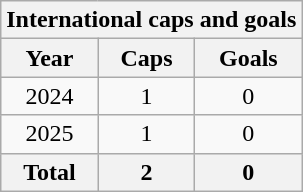<table class="wikitable sortable" style="text-align:center">
<tr>
<th colspan="3">International caps and goals</th>
</tr>
<tr>
<th>Year</th>
<th>Caps</th>
<th>Goals</th>
</tr>
<tr>
<td>2024</td>
<td>1</td>
<td>0</td>
</tr>
<tr>
<td>2025</td>
<td>1</td>
<td>0</td>
</tr>
<tr>
<th>Total</th>
<th>2</th>
<th>0</th>
</tr>
</table>
